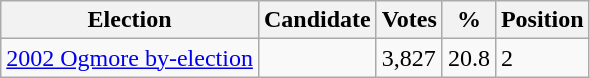<table class="wikitable sortable">
<tr>
<th>Election</th>
<th>Candidate</th>
<th>Votes</th>
<th>%</th>
<th>Position</th>
</tr>
<tr>
<td><a href='#'>2002 Ogmore by-election</a></td>
<td></td>
<td>3,827</td>
<td>20.8</td>
<td>2</td>
</tr>
</table>
